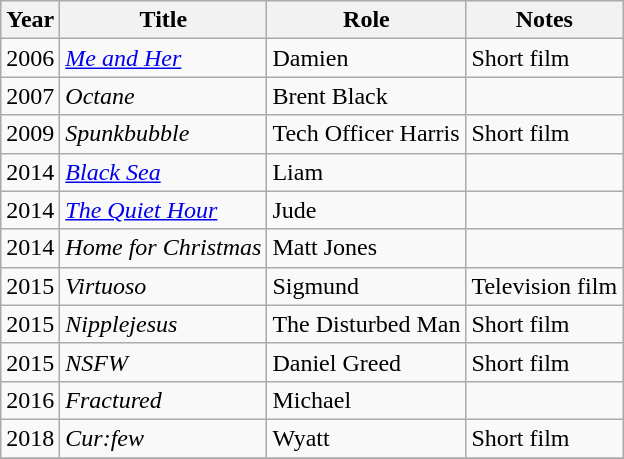<table class="wikitable sortable">
<tr>
<th>Year</th>
<th>Title</th>
<th>Role</th>
<th class="unsortable">Notes</th>
</tr>
<tr>
<td>2006</td>
<td><em><a href='#'>Me and Her</a></em></td>
<td>Damien</td>
<td>Short film</td>
</tr>
<tr>
<td>2007</td>
<td><em>Octane</em></td>
<td>Brent Black</td>
<td></td>
</tr>
<tr>
<td>2009</td>
<td><em>Spunkbubble</em></td>
<td>Tech Officer Harris</td>
<td>Short film</td>
</tr>
<tr>
<td>2014</td>
<td><em><a href='#'>Black Sea</a></em></td>
<td>Liam</td>
<td></td>
</tr>
<tr>
<td>2014</td>
<td><em><a href='#'>The Quiet Hour</a></em></td>
<td>Jude</td>
<td></td>
</tr>
<tr>
<td>2014</td>
<td><em>Home for Christmas</em></td>
<td>Matt Jones</td>
<td></td>
</tr>
<tr>
<td>2015</td>
<td><em>Virtuoso</em></td>
<td>Sigmund</td>
<td>Television film</td>
</tr>
<tr>
<td>2015</td>
<td><em>Nipplejesus</em></td>
<td>The Disturbed Man</td>
<td>Short film</td>
</tr>
<tr>
<td>2015</td>
<td><em>NSFW</em></td>
<td>Daniel Greed</td>
<td>Short film</td>
</tr>
<tr>
<td>2016</td>
<td><em>Fractured</em></td>
<td>Michael</td>
<td></td>
</tr>
<tr>
<td>2018</td>
<td><em>Cur:few</em></td>
<td>Wyatt</td>
<td>Short film</td>
</tr>
<tr>
</tr>
</table>
